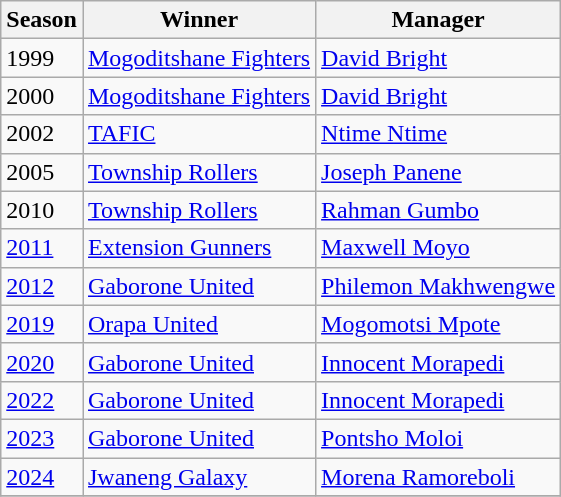<table class="wikitable sortable">
<tr>
<th>Season</th>
<th>Winner</th>
<th>Manager</th>
</tr>
<tr>
<td>1999</td>
<td><a href='#'>Mogoditshane Fighters</a></td>
<td> <a href='#'>David Bright</a></td>
</tr>
<tr>
<td>2000</td>
<td><a href='#'>Mogoditshane Fighters</a></td>
<td> <a href='#'>David Bright</a></td>
</tr>
<tr>
<td>2002</td>
<td><a href='#'>TAFIC</a></td>
<td> <a href='#'>Ntime Ntime</a></td>
</tr>
<tr>
<td>2005</td>
<td><a href='#'>Township Rollers</a></td>
<td> <a href='#'>Joseph Panene</a></td>
</tr>
<tr>
<td>2010</td>
<td><a href='#'>Township Rollers</a></td>
<td> <a href='#'>Rahman Gumbo</a></td>
</tr>
<tr>
<td><a href='#'>2011</a></td>
<td><a href='#'>Extension Gunners</a></td>
<td> <a href='#'>Maxwell Moyo</a></td>
</tr>
<tr>
<td><a href='#'>2012</a></td>
<td><a href='#'>Gaborone United</a></td>
<td> <a href='#'>Philemon Makhwengwe</a></td>
</tr>
<tr>
<td><a href='#'>2019</a></td>
<td><a href='#'>Orapa United</a></td>
<td> <a href='#'>Mogomotsi Mpote</a></td>
</tr>
<tr>
<td><a href='#'>2020</a></td>
<td><a href='#'>Gaborone United</a></td>
<td> <a href='#'>Innocent Morapedi</a></td>
</tr>
<tr>
<td><a href='#'>2022</a></td>
<td><a href='#'>Gaborone United</a></td>
<td> <a href='#'>Innocent Morapedi</a></td>
</tr>
<tr>
<td><a href='#'>2023</a></td>
<td><a href='#'>Gaborone United</a></td>
<td> <a href='#'>Pontsho Moloi</a></td>
</tr>
<tr>
<td><a href='#'>2024</a></td>
<td><a href='#'>Jwaneng Galaxy</a></td>
<td> <a href='#'>Morena Ramoreboli</a></td>
</tr>
<tr>
</tr>
</table>
